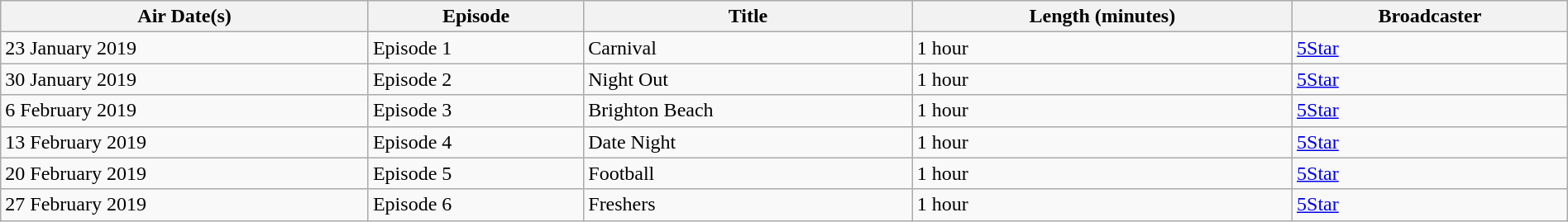<table class="wikitable plainrowheaders" style="width:100%; margin:auto;">
<tr>
<th>Air Date(s)</th>
<th>Episode</th>
<th>Title</th>
<th>Length (minutes)</th>
<th>Broadcaster</th>
</tr>
<tr>
<td>23 January 2019</td>
<td>Episode 1</td>
<td>Carnival</td>
<td>1 hour</td>
<td><a href='#'>5Star</a></td>
</tr>
<tr>
<td>30 January 2019</td>
<td>Episode 2</td>
<td>Night Out</td>
<td>1 hour</td>
<td><a href='#'>5Star</a></td>
</tr>
<tr>
<td>6 February 2019</td>
<td>Episode 3</td>
<td>Brighton Beach</td>
<td>1 hour</td>
<td><a href='#'>5Star</a></td>
</tr>
<tr>
<td>13 February 2019</td>
<td>Episode 4</td>
<td>Date Night</td>
<td>1 hour</td>
<td><a href='#'>5Star</a></td>
</tr>
<tr>
<td>20 February 2019</td>
<td>Episode 5</td>
<td>Football</td>
<td>1 hour</td>
<td><a href='#'>5Star</a></td>
</tr>
<tr>
<td>27 February 2019</td>
<td>Episode 6</td>
<td>Freshers</td>
<td>1 hour</td>
<td><a href='#'>5Star</a></td>
</tr>
</table>
